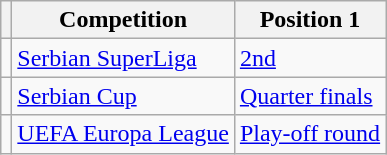<table class="wikitable">
<tr>
<th></th>
<th>Competition</th>
<th>Position 1</th>
</tr>
<tr>
<td></td>
<td><a href='#'>Serbian SuperLiga</a></td>
<td><a href='#'>2nd</a></td>
</tr>
<tr>
<td></td>
<td><a href='#'>Serbian Cup</a></td>
<td><a href='#'>Quarter finals</a></td>
</tr>
<tr>
<td></td>
<td><a href='#'>UEFA Europa League</a></td>
<td><a href='#'>Play-off round</a></td>
</tr>
</table>
